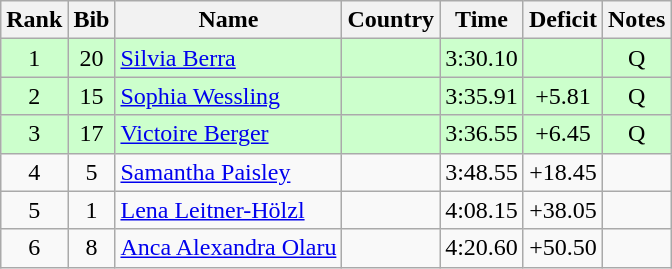<table class="wikitable" style="text-align:center;">
<tr>
<th>Rank</th>
<th>Bib</th>
<th>Name</th>
<th>Country</th>
<th>Time</th>
<th>Deficit</th>
<th>Notes</th>
</tr>
<tr bgcolor=ccffcc>
<td>1</td>
<td>20</td>
<td align=left><a href='#'>Silvia Berra</a></td>
<td align=left></td>
<td>3:30.10</td>
<td></td>
<td>Q</td>
</tr>
<tr bgcolor="ccffcc">
<td>2</td>
<td>15</td>
<td align=left><a href='#'>Sophia Wessling</a></td>
<td align=left></td>
<td>3:35.91</td>
<td>+5.81</td>
<td>Q</td>
</tr>
<tr bgcolor="ccffcc">
<td>3</td>
<td>17</td>
<td align=left><a href='#'>Victoire Berger</a></td>
<td align=left></td>
<td>3:36.55</td>
<td>+6.45</td>
<td>Q</td>
</tr>
<tr>
<td>4</td>
<td>5</td>
<td align=left><a href='#'>Samantha Paisley</a></td>
<td align=left></td>
<td>3:48.55</td>
<td>+18.45</td>
<td></td>
</tr>
<tr>
<td>5</td>
<td>1</td>
<td align=left><a href='#'>Lena Leitner-Hölzl</a></td>
<td align=left></td>
<td>4:08.15</td>
<td>+38.05</td>
<td></td>
</tr>
<tr>
<td>6</td>
<td>8</td>
<td align=left><a href='#'>Anca Alexandra Olaru</a></td>
<td align=left></td>
<td>4:20.60</td>
<td>+50.50</td>
<td></td>
</tr>
</table>
